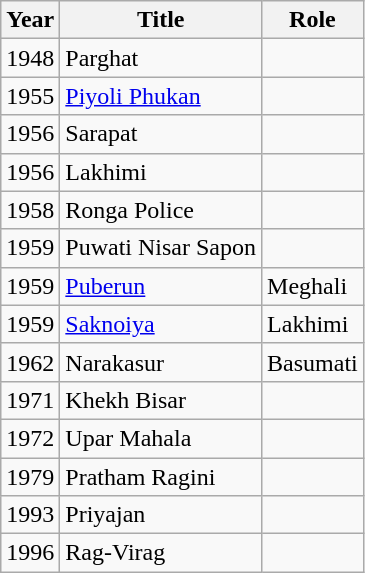<table class="wikitable">
<tr>
<th>Year</th>
<th>Title</th>
<th>Role</th>
</tr>
<tr>
<td>1948</td>
<td>Parghat</td>
<td></td>
</tr>
<tr>
<td>1955</td>
<td><a href='#'>Piyoli Phukan</a></td>
<td></td>
</tr>
<tr>
<td>1956</td>
<td>Sarapat</td>
<td></td>
</tr>
<tr>
<td>1956</td>
<td>Lakhimi</td>
<td></td>
</tr>
<tr>
<td>1958</td>
<td>Ronga Police</td>
<td></td>
</tr>
<tr>
<td>1959</td>
<td>Puwati Nisar Sapon</td>
<td></td>
</tr>
<tr>
<td>1959</td>
<td><a href='#'>Puberun</a></td>
<td>Meghali</td>
</tr>
<tr>
<td>1959</td>
<td><a href='#'>Saknoiya</a></td>
<td>Lakhimi</td>
</tr>
<tr>
<td>1962</td>
<td>Narakasur</td>
<td>Basumati</td>
</tr>
<tr>
<td>1971</td>
<td>Khekh Bisar</td>
<td></td>
</tr>
<tr>
<td>1972</td>
<td>Upar Mahala</td>
<td></td>
</tr>
<tr>
<td>1979</td>
<td>Pratham Ragini</td>
<td></td>
</tr>
<tr>
<td>1993</td>
<td>Priyajan</td>
<td></td>
</tr>
<tr>
<td>1996</td>
<td>Rag-Virag</td>
<td></td>
</tr>
</table>
